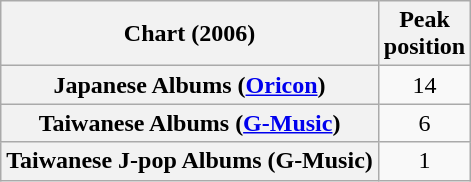<table class="wikitable plainrowheaders sortable" style="text-align:center">
<tr>
<th>Chart (2006)</th>
<th>Peak<br>position</th>
</tr>
<tr>
<th scope="row">Japanese Albums (<a href='#'>Oricon</a>)</th>
<td>14</td>
</tr>
<tr>
<th scope="row">Taiwanese Albums (<a href='#'>G-Music</a>)</th>
<td>6</td>
</tr>
<tr>
<th scope="row">Taiwanese J-pop Albums (G-Music)</th>
<td>1</td>
</tr>
</table>
